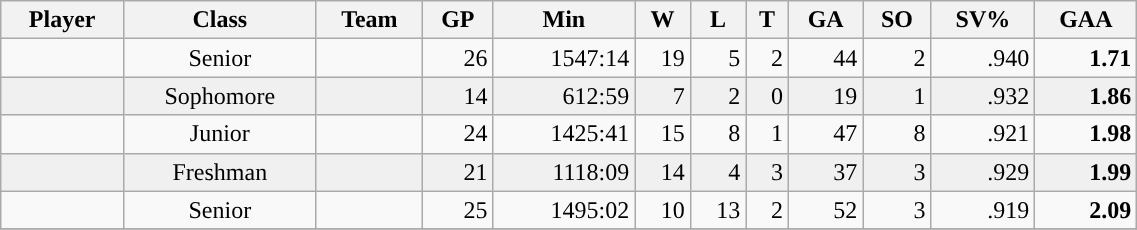<table class="wikitable sortable" style="text-align: center; "width=60%">
<tr>
<th>Player</th>
<th>Class</th>
<th>Team</th>
<th>GP</th>
<th>Min</th>
<th>W</th>
<th>L</th>
<th>T</th>
<th>GA</th>
<th>SO</th>
<th>SV%</th>
<th>GAA</th>
</tr>
<tr>
<td style="text-align: left"></td>
<td>Senior</td>
<td><strong><a href='#'></a></strong></td>
<td style="text-align: right">26</td>
<td style="text-align: right">1547:14</td>
<td style="text-align: right">19</td>
<td style="text-align: right">5</td>
<td style="text-align: right">2</td>
<td style="text-align: right">44</td>
<td style="text-align: right">2</td>
<td style="text-align: right">.940</td>
<td style="text-align: right"><strong>1.71</strong></td>
</tr>
<tr bgcolor=f0f0f0>
<td style="text-align: left"></td>
<td>Sophomore</td>
<td><strong><a href='#'></a></strong></td>
<td style="text-align: right">14</td>
<td style="text-align: right">612:59</td>
<td style="text-align: right">7</td>
<td style="text-align: right">2</td>
<td style="text-align: right">0</td>
<td style="text-align: right">19</td>
<td style="text-align: right">1</td>
<td style="text-align: right">.932</td>
<td style="text-align: right"><strong>1.86</strong></td>
</tr>
<tr>
<td style="text-align: left"></td>
<td>Junior</td>
<td><strong><a href='#'></a></strong></td>
<td style="text-align: right">24</td>
<td style="text-align: right">1425:41</td>
<td style="text-align: right">15</td>
<td style="text-align: right">8</td>
<td style="text-align: right">1</td>
<td style="text-align: right">47</td>
<td style="text-align: right">8</td>
<td style="text-align: right">.921</td>
<td style="text-align: right"><strong>1.98</strong></td>
</tr>
<tr bgcolor=f0f0f0>
<td style="text-align: left"></td>
<td>Freshman</td>
<td><strong><a href='#'></a></strong></td>
<td style="text-align: right">21</td>
<td style="text-align: right">1118:09</td>
<td style="text-align: right">14</td>
<td style="text-align: right">4</td>
<td style="text-align: right">3</td>
<td style="text-align: right">37</td>
<td style="text-align: right">3</td>
<td style="text-align: right">.929</td>
<td style="text-align: right"><strong>1.99</strong></td>
</tr>
<tr>
<td style="text-align: left"></td>
<td>Senior</td>
<td><strong><a href='#'></a></strong></td>
<td style="text-align: right">25</td>
<td style="text-align: right">1495:02</td>
<td style="text-align: right">10</td>
<td style="text-align: right">13</td>
<td style="text-align: right">2</td>
<td style="text-align: right">52</td>
<td style="text-align: right">3</td>
<td style="text-align: right">.919</td>
<td style="text-align: right"><strong>2.09</strong></td>
</tr>
<tr>
</tr>
</table>
